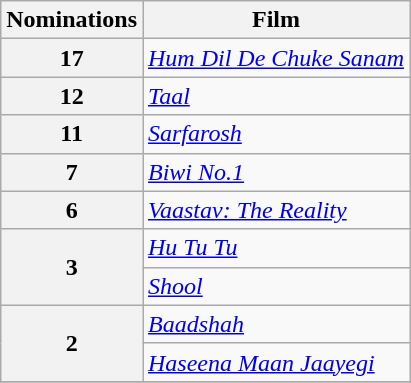<table class="wikitable" style="display:inline-table;">
<tr>
<th>Nominations</th>
<th>Film</th>
</tr>
<tr>
<th>17</th>
<td><em><a href='#'>Hum Dil De Chuke Sanam</a></em></td>
</tr>
<tr>
<th>12</th>
<td><em><a href='#'>Taal</a></em></td>
</tr>
<tr>
<th>11</th>
<td><em><a href='#'>Sarfarosh</a></em></td>
</tr>
<tr>
<th>7</th>
<td><em><a href='#'>Biwi No.1</a></em></td>
</tr>
<tr>
<th>6</th>
<td><em><a href='#'>Vaastav: The Reality</a></em></td>
</tr>
<tr>
<th rowspan="2">3</th>
<td><em><a href='#'>Hu Tu Tu</a></em></td>
</tr>
<tr>
<td><em><a href='#'>Shool</a></em></td>
</tr>
<tr>
<th rowspan="2">2</th>
<td><em><a href='#'>Baadshah</a></em></td>
</tr>
<tr>
<td><em><a href='#'>Haseena Maan Jaayegi</a></em></td>
</tr>
<tr>
</tr>
</table>
